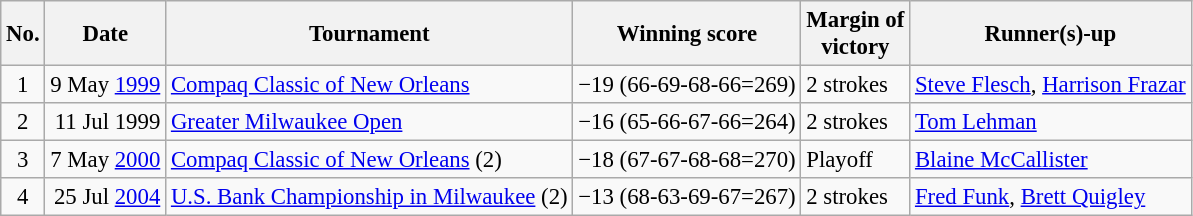<table class="wikitable" style="font-size:95%;">
<tr>
<th>No.</th>
<th>Date</th>
<th>Tournament</th>
<th>Winning score</th>
<th>Margin of<br>victory</th>
<th>Runner(s)-up</th>
</tr>
<tr>
<td align=center>1</td>
<td align=right>9 May <a href='#'>1999</a></td>
<td><a href='#'>Compaq Classic of New Orleans</a></td>
<td>−19 (66-69-68-66=269)</td>
<td>2 strokes</td>
<td> <a href='#'>Steve Flesch</a>,  <a href='#'>Harrison Frazar</a></td>
</tr>
<tr>
<td align=center>2</td>
<td align=right>11 Jul 1999</td>
<td><a href='#'>Greater Milwaukee Open</a></td>
<td>−16 (65-66-67-66=264)</td>
<td>2 strokes</td>
<td> <a href='#'>Tom Lehman</a></td>
</tr>
<tr>
<td align=center>3</td>
<td align=right>7 May <a href='#'>2000</a></td>
<td><a href='#'>Compaq Classic of New Orleans</a> (2)</td>
<td>−18 (67-67-68-68=270)</td>
<td>Playoff</td>
<td> <a href='#'>Blaine McCallister</a></td>
</tr>
<tr>
<td align=center>4</td>
<td align=right>25 Jul <a href='#'>2004</a></td>
<td><a href='#'>U.S. Bank Championship in Milwaukee</a> (2)</td>
<td>−13 (68-63-69-67=267)</td>
<td>2 strokes</td>
<td> <a href='#'>Fred Funk</a>,  <a href='#'>Brett Quigley</a></td>
</tr>
</table>
